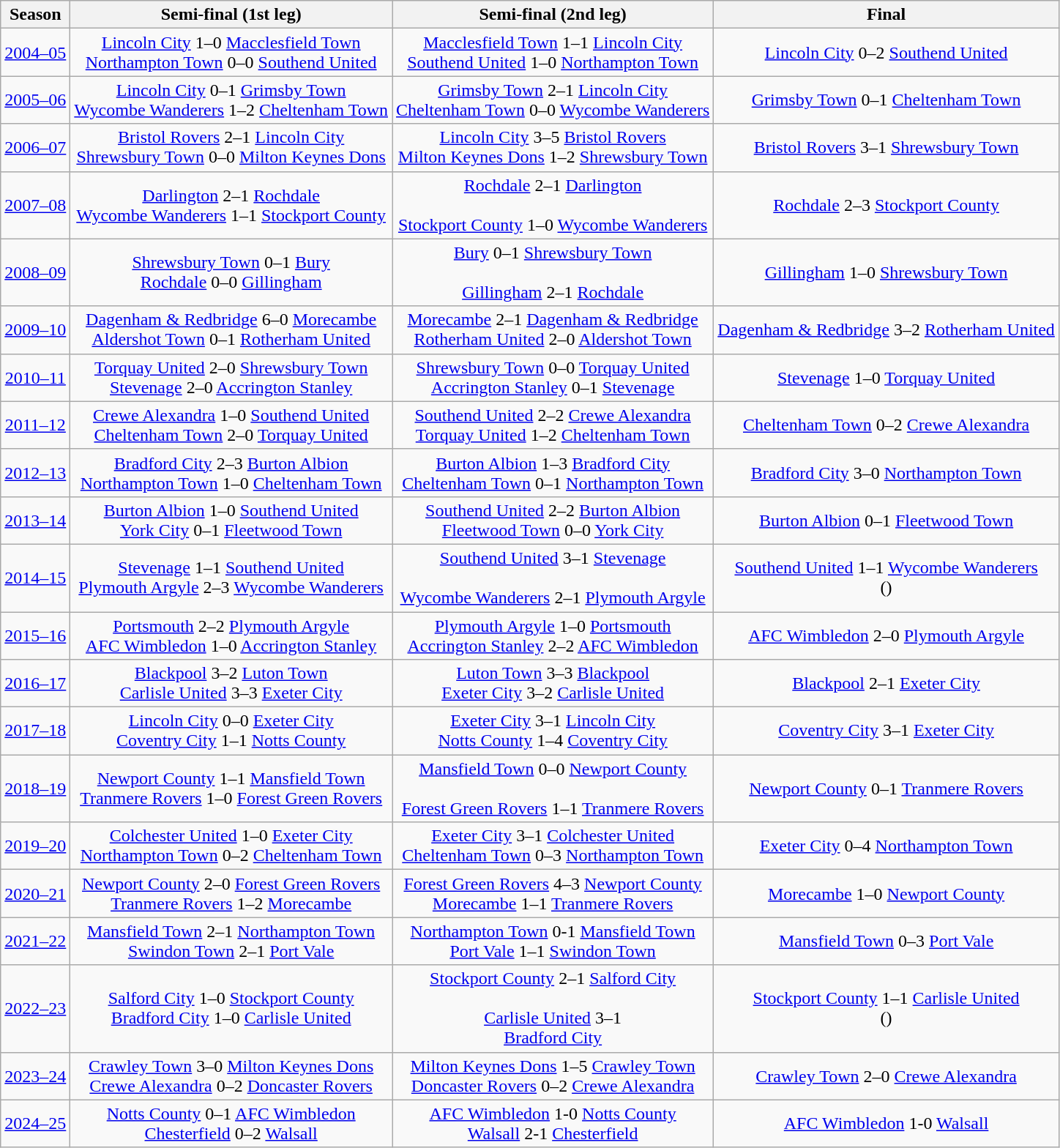<table class="wikitable" style="text-align:center;">
<tr>
<th>Season</th>
<th>Semi-final (1st leg)</th>
<th>Semi-final (2nd leg)</th>
<th>Final</th>
</tr>
<tr>
<td><a href='#'>2004–05</a></td>
<td><a href='#'>Lincoln City</a> 1–0 <a href='#'>Macclesfield Town</a><br><a href='#'>Northampton Town</a> 0–0 <a href='#'>Southend United</a></td>
<td><a href='#'>Macclesfield Town</a> 1–1 <a href='#'>Lincoln City</a><br><a href='#'>Southend United</a> 1–0 <a href='#'>Northampton Town</a></td>
<td><a href='#'>Lincoln City</a> 0–2 <a href='#'>Southend United</a></td>
</tr>
<tr>
<td><a href='#'>2005–06</a></td>
<td><a href='#'>Lincoln City</a> 0–1 <a href='#'>Grimsby Town</a><br><a href='#'>Wycombe Wanderers</a> 1–2 <a href='#'>Cheltenham Town</a></td>
<td><a href='#'>Grimsby Town</a> 2–1 <a href='#'>Lincoln City</a><br><a href='#'>Cheltenham Town</a> 0–0 <a href='#'>Wycombe Wanderers</a></td>
<td><a href='#'>Grimsby Town</a> 0–1 <a href='#'>Cheltenham Town</a></td>
</tr>
<tr>
<td><a href='#'>2006–07</a></td>
<td><a href='#'>Bristol Rovers</a> 2–1 <a href='#'>Lincoln City</a><br><a href='#'>Shrewsbury Town</a> 0–0 <a href='#'>Milton Keynes Dons</a><br></td>
<td><a href='#'>Lincoln City</a> 3–5 <a href='#'>Bristol Rovers</a><br><a href='#'>Milton Keynes Dons</a> 1–2 <a href='#'>Shrewsbury Town</a></td>
<td><a href='#'>Bristol Rovers</a> 3–1 <a href='#'>Shrewsbury Town</a></td>
</tr>
<tr>
<td><a href='#'>2007–08</a></td>
<td><a href='#'>Darlington</a> 2–1 <a href='#'>Rochdale</a><br><a href='#'>Wycombe Wanderers</a> 1–1 <a href='#'>Stockport County</a></td>
<td><a href='#'>Rochdale</a> 2–1 <a href='#'>Darlington</a><br><br><a href='#'>Stockport County</a> 1–0 <a href='#'>Wycombe Wanderers</a></td>
<td><a href='#'>Rochdale</a> 2–3 <a href='#'>Stockport County</a></td>
</tr>
<tr>
<td><a href='#'>2008–09</a></td>
<td><a href='#'>Shrewsbury Town</a> 0–1 <a href='#'>Bury</a><br><a href='#'>Rochdale</a> 0–0 <a href='#'>Gillingham</a></td>
<td><a href='#'>Bury</a> 0–1 <a href='#'>Shrewsbury Town</a><br><br><a href='#'>Gillingham</a> 2–1 <a href='#'>Rochdale</a></td>
<td><a href='#'>Gillingham</a> 1–0 <a href='#'>Shrewsbury Town</a></td>
</tr>
<tr>
<td><a href='#'>2009–10</a></td>
<td><a href='#'>Dagenham & Redbridge</a> 6–0 <a href='#'>Morecambe</a><br><a href='#'>Aldershot Town</a> 0–1 <a href='#'>Rotherham United</a></td>
<td><a href='#'>Morecambe</a> 2–1 <a href='#'>Dagenham & Redbridge</a><br><a href='#'>Rotherham United</a> 2–0 <a href='#'>Aldershot Town</a></td>
<td><a href='#'>Dagenham & Redbridge</a> 3–2 <a href='#'>Rotherham United</a></td>
</tr>
<tr>
<td><a href='#'>2010–11</a></td>
<td><a href='#'>Torquay United</a> 2–0 <a href='#'>Shrewsbury Town</a><br><a href='#'>Stevenage</a> 2–0 <a href='#'>Accrington Stanley</a></td>
<td><a href='#'>Shrewsbury Town</a> 0–0 <a href='#'>Torquay United</a><br><a href='#'>Accrington Stanley</a> 0–1 <a href='#'>Stevenage</a></td>
<td><a href='#'>Stevenage</a> 1–0 <a href='#'>Torquay United</a></td>
</tr>
<tr>
<td><a href='#'>2011–12</a></td>
<td><a href='#'>Crewe Alexandra</a> 1–0 <a href='#'>Southend United</a><br><a href='#'>Cheltenham Town</a> 2–0 <a href='#'>Torquay United</a></td>
<td><a href='#'>Southend United</a> 2–2 <a href='#'>Crewe Alexandra</a><br><a href='#'>Torquay United</a> 1–2 <a href='#'>Cheltenham Town</a></td>
<td><a href='#'>Cheltenham Town</a> 0–2 <a href='#'>Crewe Alexandra</a></td>
</tr>
<tr>
<td><a href='#'>2012–13</a></td>
<td><a href='#'>Bradford City</a> 2–3 <a href='#'>Burton Albion</a> <br> <a href='#'>Northampton Town</a> 1–0 <a href='#'>Cheltenham Town</a></td>
<td><a href='#'>Burton Albion</a> 1–3 <a href='#'>Bradford City</a> <br> <a href='#'>Cheltenham Town</a> 0–1 <a href='#'>Northampton Town</a></td>
<td><a href='#'>Bradford City</a> 3–0 <a href='#'>Northampton Town</a></td>
</tr>
<tr>
<td><a href='#'>2013–14</a></td>
<td><a href='#'>Burton Albion</a> 1–0 <a href='#'>Southend United</a> <br> <a href='#'>York City</a> 0–1 <a href='#'>Fleetwood Town</a></td>
<td><a href='#'>Southend United</a> 2–2 <a href='#'>Burton Albion</a> <br> <a href='#'>Fleetwood Town</a> 0–0 <a href='#'>York City</a></td>
<td><a href='#'>Burton Albion</a> 0–1 <a href='#'>Fleetwood Town</a></td>
</tr>
<tr>
<td><a href='#'>2014–15</a></td>
<td><a href='#'>Stevenage</a> 1–1 <a href='#'>Southend United</a> <br> <a href='#'>Plymouth Argyle</a> 2–3 <a href='#'>Wycombe Wanderers</a></td>
<td><a href='#'>Southend United</a> 3–1 <a href='#'>Stevenage</a> <br> <br> <a href='#'>Wycombe Wanderers</a> 2–1 <a href='#'>Plymouth Argyle</a></td>
<td><a href='#'>Southend United</a> 1–1 <a href='#'>Wycombe Wanderers</a> <br>()</td>
</tr>
<tr>
<td><a href='#'>2015–16</a></td>
<td><a href='#'>Portsmouth</a> 2–2 <a href='#'>Plymouth Argyle</a> <br> <a href='#'>AFC Wimbledon</a> 1–0 <a href='#'>Accrington Stanley</a></td>
<td><a href='#'>Plymouth Argyle</a> 1–0 <a href='#'>Portsmouth</a> <br> <a href='#'>Accrington Stanley</a> 2–2 <a href='#'>AFC Wimbledon</a><br></td>
<td><a href='#'>AFC Wimbledon</a> 2–0 <a href='#'>Plymouth Argyle</a></td>
</tr>
<tr>
<td><a href='#'>2016–17</a></td>
<td><a href='#'>Blackpool</a> 3–2 <a href='#'>Luton Town</a> <br> <a href='#'>Carlisle United</a> 3–3 <a href='#'>Exeter City</a></td>
<td><a href='#'>Luton Town</a> 3–3 <a href='#'>Blackpool</a> <br> <a href='#'>Exeter City</a> 3–2 <a href='#'>Carlisle United</a></td>
<td><a href='#'>Blackpool</a> 2–1 <a href='#'>Exeter City</a></td>
</tr>
<tr>
<td><a href='#'>2017–18</a></td>
<td><a href='#'>Lincoln City</a> 0–0 <a href='#'>Exeter City</a><br><a href='#'>Coventry City</a> 1–1 <a href='#'>Notts County</a></td>
<td><a href='#'>Exeter City</a> 3–1 <a href='#'>Lincoln City</a><br><a href='#'>Notts County</a> 1–4 <a href='#'>Coventry City</a></td>
<td><a href='#'>Coventry City</a> 3–1 <a href='#'>Exeter City</a></td>
</tr>
<tr>
<td><a href='#'>2018–19</a></td>
<td><a href='#'>Newport County</a> 1–1 <a href='#'>Mansfield Town</a><br><a href='#'>Tranmere Rovers</a> 1–0 <a href='#'>Forest Green Rovers</a></td>
<td><a href='#'>Mansfield Town</a> 0–0 <a href='#'>Newport County</a><br><br><a href='#'>Forest Green Rovers</a> 1–1 <a href='#'>Tranmere Rovers</a></td>
<td><a href='#'>Newport County</a> 0–1 <a href='#'>Tranmere Rovers</a><br></td>
</tr>
<tr>
<td><a href='#'>2019–20</a></td>
<td><a href='#'>Colchester United</a> 1–0 <a href='#'>Exeter City</a><br><a href='#'>Northampton Town</a> 0–2 <a href='#'>Cheltenham Town</a></td>
<td><a href='#'>Exeter City</a> 3–1 <a href='#'>Colchester United</a><br><a href='#'>Cheltenham Town</a> 0–3 <a href='#'>Northampton Town</a></td>
<td><a href='#'>Exeter City</a> 0–4 <a href='#'>Northampton Town</a></td>
</tr>
<tr>
<td><a href='#'>2020–21</a></td>
<td><a href='#'>Newport County</a> 2–0 <a href='#'>Forest Green Rovers</a><br><a href='#'>Tranmere Rovers</a> 1–2 <a href='#'>Morecambe</a></td>
<td><a href='#'>Forest Green Rovers</a> 4–3 <a href='#'>Newport County</a> <br><a href='#'>Morecambe</a> 1–1 <a href='#'>Tranmere Rovers</a></td>
<td><a href='#'>Morecambe</a> 1–0 <a href='#'>Newport County</a></td>
</tr>
<tr>
<td><a href='#'>2021–22</a></td>
<td><a href='#'>Mansfield Town</a> 2–1 <a href='#'>Northampton Town</a><br><a href='#'>Swindon Town</a> 2–1 <a href='#'>Port Vale</a></td>
<td><a href='#'>Northampton Town</a> 0-1 <a href='#'>Mansfield Town</a><br><a href='#'>Port Vale</a> 1–1 <a href='#'>Swindon Town</a><br></td>
<td><a href='#'>Mansfield Town</a> 0–3 <a href='#'>Port Vale</a></td>
</tr>
<tr>
<td><a href='#'>2022–23</a></td>
<td><a href='#'>Salford City</a> 1–0 <a href='#'>Stockport County</a><br><a href='#'>Bradford City</a> 1–0 <a href='#'>Carlisle United</a></td>
<td><a href='#'>Stockport County</a> 2–1 <a href='#'>Salford City</a><br><br><a href='#'>Carlisle United</a> 3–1<br>  <a href='#'>Bradford City</a></td>
<td><a href='#'>Stockport County</a> 1–1 <a href='#'>Carlisle United</a> <br> ()</td>
</tr>
<tr>
<td><a href='#'>2023–24</a></td>
<td><a href='#'>Crawley Town</a> 3–0 <a href='#'>Milton Keynes Dons</a><br> <a href='#'>Crewe Alexandra</a> 0–2 <a href='#'>Doncaster Rovers</a></td>
<td><a href='#'>Milton Keynes Dons</a> 1–5 <a href='#'>Crawley Town</a><br> <a href='#'>Doncaster Rovers</a> 0–2 <a href='#'>Crewe Alexandra</a><br></td>
<td><a href='#'>Crawley Town</a> 2–0 <a href='#'>Crewe Alexandra</a></td>
</tr>
<tr>
<td><a href='#'>2024–25</a></td>
<td><a href='#'>Notts County</a> 0–1 <a href='#'>AFC Wimbledon</a><br><a href='#'>Chesterfield</a> 0–2 <a href='#'>Walsall</a></td>
<td><a href='#'>AFC Wimbledon</a> 1-0  <a href='#'>Notts County</a><br><a href='#'>Walsall</a> 2-1 <a href='#'>Chesterfield</a></td>
<td><a href='#'>AFC Wimbledon</a> 1-0 <a href='#'>Walsall</a></td>
</tr>
</table>
